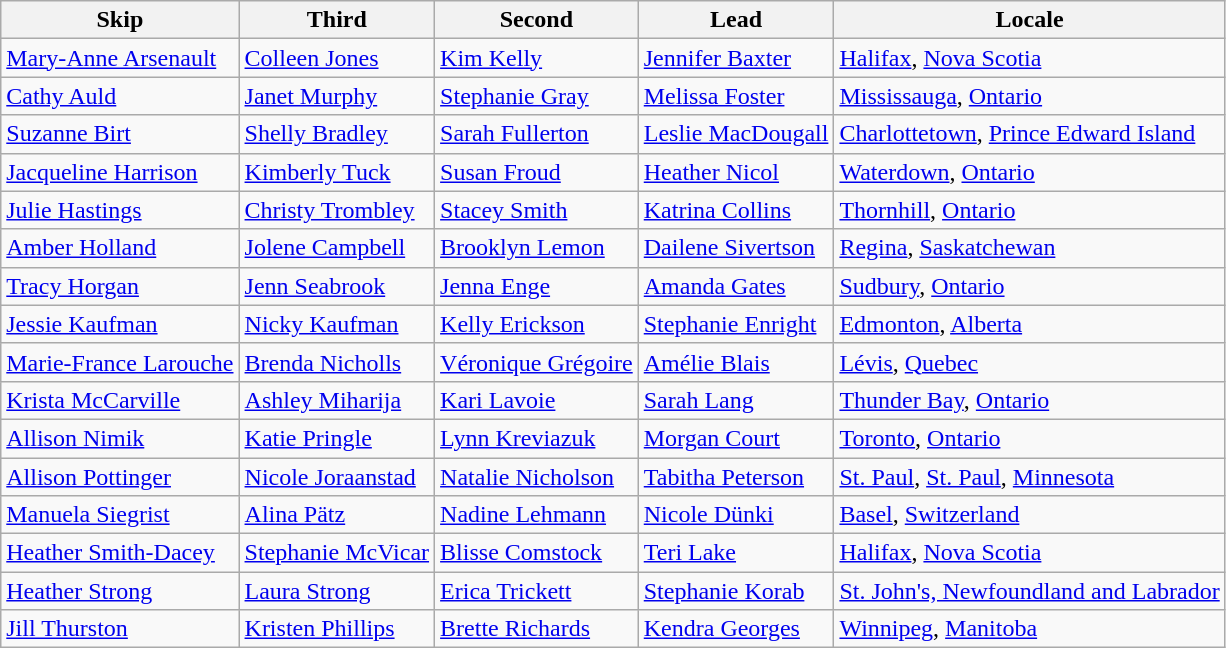<table class=wikitable>
<tr>
<th>Skip</th>
<th>Third</th>
<th>Second</th>
<th>Lead</th>
<th>Locale</th>
</tr>
<tr>
<td><a href='#'>Mary-Anne Arsenault</a></td>
<td><a href='#'>Colleen Jones</a></td>
<td><a href='#'>Kim Kelly</a></td>
<td><a href='#'>Jennifer Baxter</a></td>
<td> <a href='#'>Halifax</a>, <a href='#'>Nova Scotia</a></td>
</tr>
<tr>
<td><a href='#'>Cathy Auld</a></td>
<td><a href='#'>Janet Murphy</a></td>
<td><a href='#'>Stephanie Gray</a></td>
<td><a href='#'>Melissa Foster</a></td>
<td> <a href='#'>Mississauga</a>, <a href='#'>Ontario</a></td>
</tr>
<tr>
<td><a href='#'>Suzanne Birt</a></td>
<td><a href='#'>Shelly Bradley</a></td>
<td><a href='#'>Sarah Fullerton</a></td>
<td><a href='#'>Leslie MacDougall</a></td>
<td> <a href='#'>Charlottetown</a>, <a href='#'>Prince Edward Island</a></td>
</tr>
<tr>
<td><a href='#'>Jacqueline Harrison</a></td>
<td><a href='#'>Kimberly Tuck</a></td>
<td><a href='#'>Susan Froud</a></td>
<td><a href='#'>Heather Nicol</a></td>
<td> <a href='#'>Waterdown</a>, <a href='#'>Ontario</a></td>
</tr>
<tr>
<td><a href='#'>Julie Hastings</a></td>
<td><a href='#'>Christy Trombley</a></td>
<td><a href='#'>Stacey Smith</a></td>
<td><a href='#'>Katrina Collins</a></td>
<td> <a href='#'>Thornhill</a>, <a href='#'>Ontario</a></td>
</tr>
<tr>
<td><a href='#'>Amber Holland</a></td>
<td><a href='#'>Jolene Campbell</a></td>
<td><a href='#'>Brooklyn Lemon</a></td>
<td><a href='#'>Dailene Sivertson</a></td>
<td> <a href='#'>Regina</a>, <a href='#'>Saskatchewan</a></td>
</tr>
<tr>
<td><a href='#'>Tracy Horgan</a></td>
<td><a href='#'>Jenn Seabrook</a></td>
<td><a href='#'>Jenna Enge</a></td>
<td><a href='#'>Amanda Gates</a></td>
<td> <a href='#'>Sudbury</a>, <a href='#'>Ontario</a></td>
</tr>
<tr>
<td><a href='#'>Jessie Kaufman</a></td>
<td><a href='#'>Nicky Kaufman</a></td>
<td><a href='#'>Kelly Erickson</a></td>
<td><a href='#'>Stephanie Enright</a></td>
<td> <a href='#'>Edmonton</a>, <a href='#'>Alberta</a></td>
</tr>
<tr>
<td><a href='#'>Marie-France Larouche</a></td>
<td><a href='#'>Brenda Nicholls</a></td>
<td><a href='#'>Véronique Grégoire</a></td>
<td><a href='#'>Amélie Blais</a></td>
<td> <a href='#'>Lévis</a>, <a href='#'>Quebec</a></td>
</tr>
<tr>
<td><a href='#'>Krista McCarville</a></td>
<td><a href='#'>Ashley Miharija</a></td>
<td><a href='#'>Kari Lavoie</a></td>
<td><a href='#'>Sarah Lang</a></td>
<td> <a href='#'>Thunder Bay</a>, <a href='#'>Ontario</a></td>
</tr>
<tr>
<td><a href='#'>Allison Nimik</a></td>
<td><a href='#'>Katie Pringle</a></td>
<td><a href='#'>Lynn Kreviazuk</a></td>
<td><a href='#'>Morgan Court</a></td>
<td> <a href='#'>Toronto</a>, <a href='#'>Ontario</a></td>
</tr>
<tr>
<td><a href='#'>Allison Pottinger</a></td>
<td><a href='#'>Nicole Joraanstad</a></td>
<td><a href='#'>Natalie Nicholson</a></td>
<td><a href='#'>Tabitha Peterson</a></td>
<td> <a href='#'>St. Paul</a>, <a href='#'>St. Paul</a>, <a href='#'>Minnesota</a></td>
</tr>
<tr>
<td><a href='#'>Manuela Siegrist</a></td>
<td><a href='#'>Alina Pätz</a></td>
<td><a href='#'>Nadine Lehmann</a></td>
<td><a href='#'>Nicole Dünki</a></td>
<td> <a href='#'>Basel</a>, <a href='#'>Switzerland</a></td>
</tr>
<tr>
<td><a href='#'>Heather Smith-Dacey</a></td>
<td><a href='#'>Stephanie McVicar</a></td>
<td><a href='#'>Blisse Comstock</a></td>
<td><a href='#'>Teri Lake</a></td>
<td> <a href='#'>Halifax</a>, <a href='#'>Nova Scotia</a></td>
</tr>
<tr>
<td><a href='#'>Heather Strong</a></td>
<td><a href='#'>Laura Strong</a></td>
<td><a href='#'>Erica Trickett</a></td>
<td><a href='#'>Stephanie Korab</a></td>
<td> <a href='#'>St. John's, Newfoundland and Labrador</a></td>
</tr>
<tr>
<td><a href='#'>Jill Thurston</a></td>
<td><a href='#'>Kristen Phillips</a></td>
<td><a href='#'>Brette Richards</a></td>
<td><a href='#'>Kendra Georges</a></td>
<td> <a href='#'>Winnipeg</a>, <a href='#'>Manitoba</a></td>
</tr>
</table>
